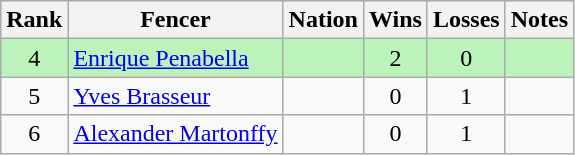<table class="wikitable sortable" style="text-align:center">
<tr>
<th>Rank</th>
<th>Fencer</th>
<th>Nation</th>
<th>Wins</th>
<th>Losses</th>
<th>Notes</th>
</tr>
<tr bgcolor=bbf3bb>
<td>4</td>
<td align=left><a href='#'>Enrique Penabella</a></td>
<td align=left></td>
<td>2</td>
<td>0</td>
<td></td>
</tr>
<tr>
<td>5</td>
<td align=left><a href='#'>Yves Brasseur</a></td>
<td align=left></td>
<td>0</td>
<td>1</td>
<td></td>
</tr>
<tr>
<td>6</td>
<td align=left><a href='#'>Alexander Martonffy</a></td>
<td align=left></td>
<td>0</td>
<td>1</td>
<td></td>
</tr>
</table>
